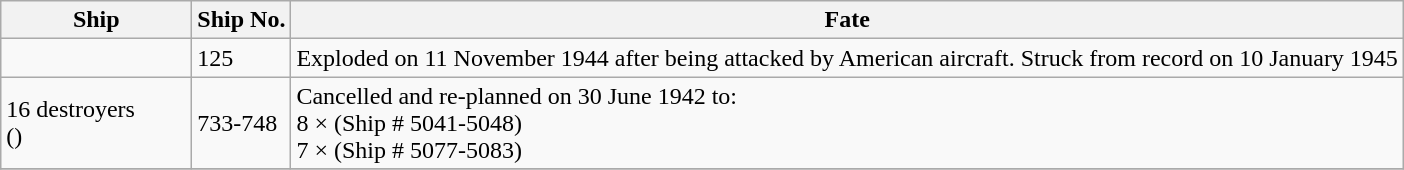<table class="wikitable">
<tr>
<th width=120>Ship</th>
<th>Ship No.</th>
<th>Fate</th>
</tr>
<tr>
<td></td>
<td>125</td>
<td>Exploded on 11 November 1944 after being attacked by American aircraft.  Struck from record on 10 January 1945</td>
</tr>
<tr>
<td>16 destroyers<br>()</td>
<td>733-748</td>
<td>Cancelled and re-planned on 30 June 1942 to: <br>8 ×  (Ship # 5041-5048)<br>7 ×  (Ship # 5077-5083)</td>
</tr>
<tr>
</tr>
</table>
